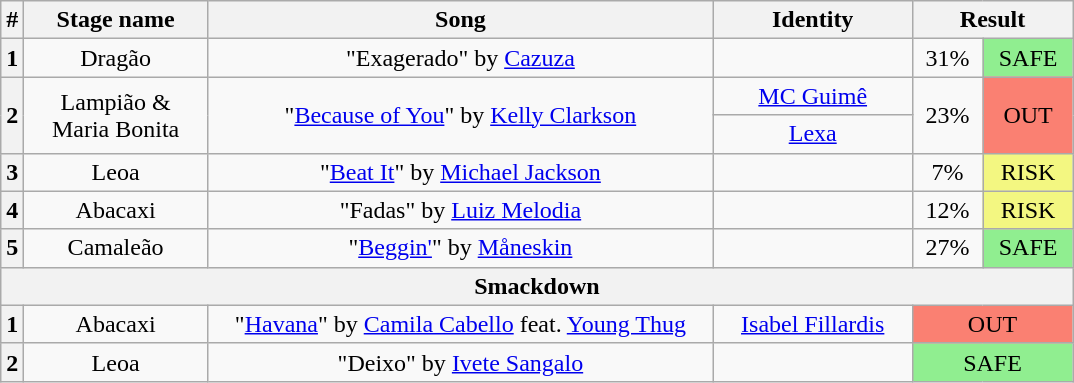<table class="wikitable plainrowheaders" style="text-align: center;">
<tr>
<th>#</th>
<th width=115>Stage name</th>
<th width=330>Song</th>
<th width=125>Identity</th>
<th style="width:100px;" colspan="2">Result</th>
</tr>
<tr>
<th>1</th>
<td>Dragão</td>
<td>"Exagerado" by <a href='#'>Cazuza</a></td>
<td></td>
<td>31%</td>
<td style="background:lightgreen;">SAFE</td>
</tr>
<tr>
<th rowspan="2">2</th>
<td rowspan="2">Lampião & Maria Bonita</td>
<td rowspan="2">"<a href='#'>Because of You</a>" by <a href='#'>Kelly Clarkson</a></td>
<td><a href='#'>MC Guimê</a></td>
<td rowspan="2">23%</td>
<td rowspan="2" style="background:salmon;">OUT</td>
</tr>
<tr>
<td><a href='#'>Lexa</a></td>
</tr>
<tr>
<th>3</th>
<td>Leoa</td>
<td>"<a href='#'>Beat It</a>" by <a href='#'>Michael Jackson</a></td>
<td></td>
<td>7%</td>
<td style="background:#F3F781">RISK</td>
</tr>
<tr>
<th>4</th>
<td>Abacaxi</td>
<td>"Fadas" by <a href='#'>Luiz Melodia</a></td>
<td></td>
<td>12%</td>
<td style="background:#F3F781">RISK</td>
</tr>
<tr>
<th>5</th>
<td>Camaleão</td>
<td>"<a href='#'>Beggin'</a>" by <a href='#'>Måneskin</a></td>
<td></td>
<td>27%</td>
<td style="background:lightgreen;">SAFE</td>
</tr>
<tr>
<th colspan="6">Smackdown</th>
</tr>
<tr>
<th>1</th>
<td>Abacaxi</td>
<td>"<a href='#'>Havana</a>" by <a href='#'>Camila Cabello</a> feat. <a href='#'>Young Thug</a></td>
<td><a href='#'>Isabel Fillardis</a></td>
<td colspan=2 bgcolor="#FA8072">OUT</td>
</tr>
<tr>
<th>2</th>
<td>Leoa</td>
<td>"Deixo" by <a href='#'>Ivete Sangalo</a></td>
<td></td>
<td colspan=2 bgcolor="lightgreen">SAFE</td>
</tr>
</table>
